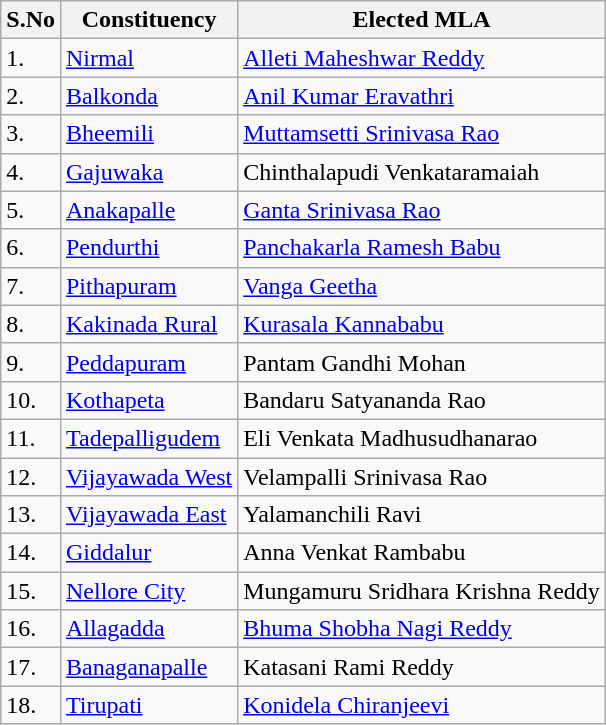<table class="wikitable sortable">
<tr>
<th>S.No</th>
<th>Constituency</th>
<th>Elected MLA</th>
</tr>
<tr>
<td>1.</td>
<td><a href='#'>Nirmal</a></td>
<td><a href='#'>Alleti Maheshwar Reddy</a></td>
</tr>
<tr>
<td>2.</td>
<td><a href='#'>Balkonda</a></td>
<td><a href='#'>Anil Kumar Eravathri</a></td>
</tr>
<tr>
<td>3.</td>
<td><a href='#'>Bheemili</a></td>
<td><a href='#'>Muttamsetti Srinivasa Rao</a></td>
</tr>
<tr>
<td>4.</td>
<td><a href='#'>Gajuwaka</a></td>
<td>Chinthalapudi Venkataramaiah</td>
</tr>
<tr>
<td>5.</td>
<td><a href='#'>Anakapalle</a></td>
<td><a href='#'>Ganta Srinivasa Rao</a></td>
</tr>
<tr>
<td>6.</td>
<td><a href='#'>Pendurthi</a></td>
<td><a href='#'>Panchakarla Ramesh Babu</a></td>
</tr>
<tr>
<td>7.</td>
<td><a href='#'>Pithapuram</a></td>
<td><a href='#'>Vanga Geetha</a></td>
</tr>
<tr>
<td>8.</td>
<td><a href='#'>Kakinada Rural</a></td>
<td><a href='#'>Kurasala Kannababu</a></td>
</tr>
<tr>
<td>9.</td>
<td><a href='#'>Peddapuram</a></td>
<td>Pantam Gandhi Mohan</td>
</tr>
<tr>
<td>10.</td>
<td><a href='#'>Kothapeta</a></td>
<td>Bandaru Satyananda Rao</td>
</tr>
<tr>
<td>11.</td>
<td><a href='#'>Tadepalligudem</a></td>
<td>Eli Venkata Madhusudhanarao</td>
</tr>
<tr>
<td>12.</td>
<td><a href='#'>Vijayawada West</a></td>
<td>Velampalli Srinivasa Rao</td>
</tr>
<tr>
<td>13.</td>
<td><a href='#'>Vijayawada East</a></td>
<td>Yalamanchili Ravi</td>
</tr>
<tr>
<td>14.</td>
<td><a href='#'>Giddalur</a></td>
<td>Anna Venkat Rambabu</td>
</tr>
<tr>
<td>15.</td>
<td><a href='#'>Nellore City</a></td>
<td>Mungamuru Sridhara Krishna Reddy</td>
</tr>
<tr>
<td>16.</td>
<td><a href='#'>Allagadda</a></td>
<td><a href='#'>Bhuma Shobha Nagi Reddy</a></td>
</tr>
<tr>
<td>17.</td>
<td><a href='#'>Banaganapalle</a></td>
<td>Katasani Rami Reddy</td>
</tr>
<tr>
<td>18.</td>
<td><a href='#'>Tirupati</a></td>
<td><a href='#'>Konidela Chiranjeevi</a></td>
</tr>
</table>
